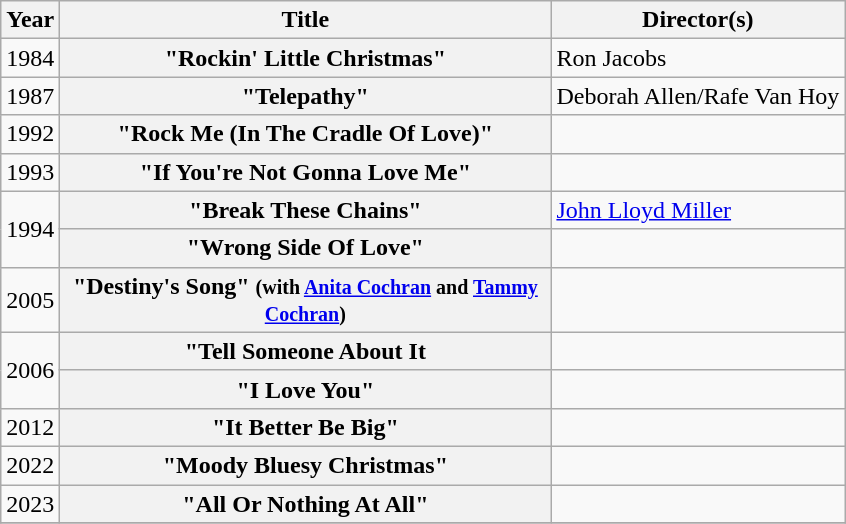<table class="wikitable plainrowheaders">
<tr>
<th scope="col">Year</th>
<th scope="col" style="width:20em;">Title</th>
<th scope="col">Director(s)</th>
</tr>
<tr>
<td>1984</td>
<th scope="row">"Rockin' Little Christmas"</th>
<td>Ron Jacobs</td>
</tr>
<tr>
<td>1987</td>
<th scope="row">"Telepathy"</th>
<td>Deborah Allen/Rafe Van Hoy</td>
</tr>
<tr>
<td>1992</td>
<th scope="row">"Rock Me (In The Cradle Of Love)"</th>
<td></td>
</tr>
<tr>
<td>1993</td>
<th scope="row">"If You're Not Gonna Love Me"</th>
<td></td>
</tr>
<tr>
<td rowspan="2">1994</td>
<th scope="row">"Break These Chains"</th>
<td><a href='#'>John Lloyd Miller</a></td>
</tr>
<tr>
<th scope="row">"Wrong Side Of Love"</th>
<td></td>
</tr>
<tr>
<td>2005</td>
<th scope="row">"Destiny's Song" <small>(with <a href='#'>Anita Cochran</a> and <a href='#'>Tammy Cochran</a>)</small></th>
<td></td>
</tr>
<tr>
<td rowspan="2">2006</td>
<th scope="row">"Tell Someone About It</th>
<td></td>
</tr>
<tr>
<th scope="row">"I Love You"</th>
<td></td>
</tr>
<tr>
<td>2012</td>
<th scope="row">"It Better Be Big"</th>
<td></td>
</tr>
<tr>
<td>2022</td>
<th scope="row">"Moody Bluesy Christmas"</th>
<td></td>
</tr>
<tr>
<td>2023</td>
<th scope="row">"All Or Nothing At All"</th>
<td></td>
</tr>
<tr>
</tr>
</table>
